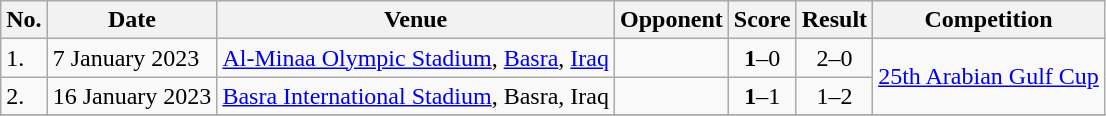<table class="wikitable">
<tr>
<th>No.</th>
<th>Date</th>
<th>Venue</th>
<th>Opponent</th>
<th>Score</th>
<th>Result</th>
<th>Competition</th>
</tr>
<tr>
<td>1.</td>
<td>7 January 2023</td>
<td><a href='#'>Al-Minaa Olympic Stadium</a>, <a href='#'>Basra</a>, <a href='#'>Iraq</a></td>
<td></td>
<td align=center><strong>1</strong>–0</td>
<td align=center>2–0</td>
<td rowspan=2><a href='#'>25th Arabian Gulf Cup</a></td>
</tr>
<tr>
<td>2.</td>
<td>16 January 2023</td>
<td><a href='#'>Basra International Stadium</a>, Basra, Iraq</td>
<td></td>
<td align=center><strong>1</strong>–1</td>
<td align=center>1–2</td>
</tr>
<tr>
</tr>
</table>
